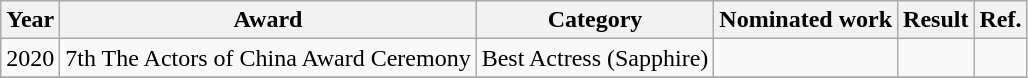<table class="wikitable">
<tr>
<th>Year</th>
<th>Award</th>
<th>Category</th>
<th>Nominated work</th>
<th>Result</th>
<th>Ref.</th>
</tr>
<tr>
<td>2020</td>
<td>7th The Actors of China Award Ceremony</td>
<td>Best Actress (Sapphire)</td>
<td></td>
<td></td>
<td></td>
</tr>
<tr>
</tr>
</table>
